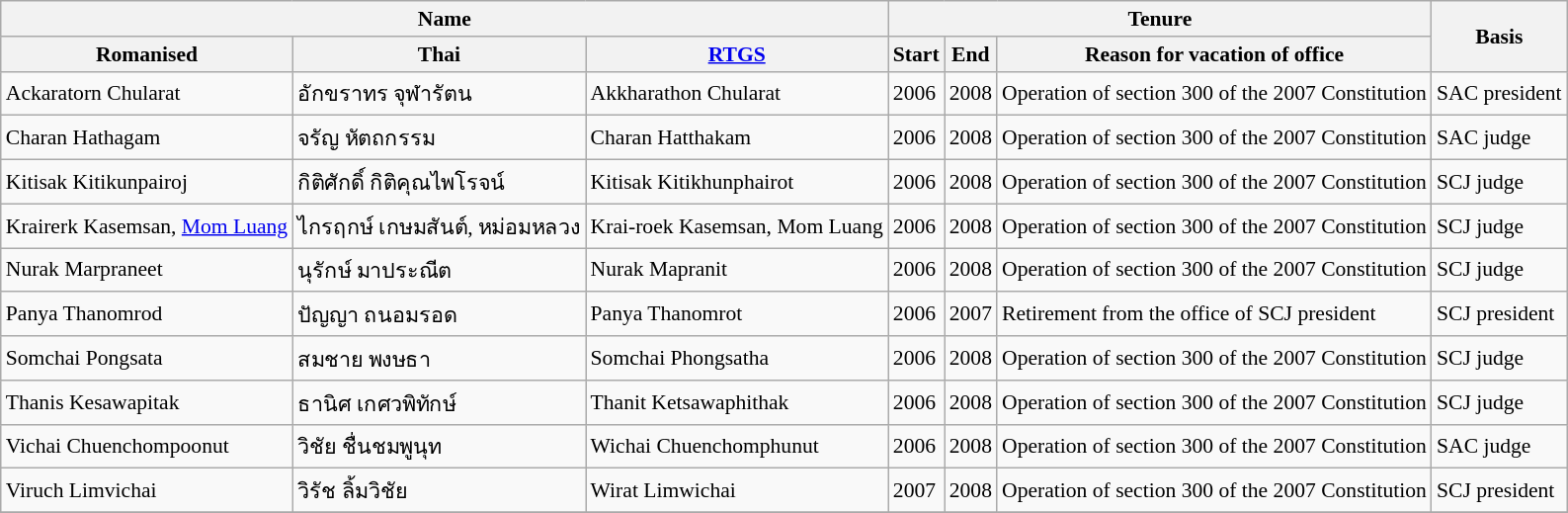<table class="wikitable sortable" style="text-align:left; font-size:90%">
<tr>
<th colspan=3>Name</th>
<th colspan=3>Tenure</th>
<th rowspan=2>Basis</th>
</tr>
<tr>
<th>Romanised</th>
<th>Thai</th>
<th><a href='#'>RTGS</a></th>
<th>Start</th>
<th>End</th>
<th>Reason for vacation of office</th>
</tr>
<tr>
<td>Ackaratorn Chularat</td>
<td>อักขราทร จุฬารัตน</td>
<td>Akkharathon Chularat</td>
<td>2006</td>
<td>2008</td>
<td>Operation of section 300 of the 2007 Constitution</td>
<td>SAC president</td>
</tr>
<tr>
<td>Charan Hathagam</td>
<td>จรัญ หัตถกรรม</td>
<td>Charan Hatthakam</td>
<td>2006</td>
<td>2008</td>
<td>Operation of section 300 of the 2007 Constitution</td>
<td>SAC judge</td>
</tr>
<tr>
<td>Kitisak Kitikunpairoj</td>
<td>กิติศักดิ์ กิติคุณไพโรจน์</td>
<td>Kitisak Kitikhunphairot</td>
<td>2006</td>
<td>2008</td>
<td>Operation of section 300 of the 2007 Constitution</td>
<td>SCJ judge</td>
</tr>
<tr>
<td>Krairerk Kasemsan, <a href='#'>Mom Luang</a></td>
<td>ไกรฤกษ์ เกษมสันต์, หม่อมหลวง</td>
<td>Krai-roek Kasemsan, Mom Luang</td>
<td>2006</td>
<td>2008</td>
<td>Operation of section 300 of the 2007 Constitution</td>
<td>SCJ judge</td>
</tr>
<tr>
<td>Nurak Marpraneet</td>
<td>นุรักษ์ มาประณีต</td>
<td>Nurak Mapranit</td>
<td>2006</td>
<td>2008</td>
<td>Operation of section 300 of the 2007 Constitution</td>
<td>SCJ judge</td>
</tr>
<tr>
<td>Panya Thanomrod</td>
<td>ปัญญา ถนอมรอด</td>
<td>Panya Thanomrot</td>
<td>2006</td>
<td>2007</td>
<td>Retirement from the office of SCJ president</td>
<td>SCJ president</td>
</tr>
<tr>
<td>Somchai Pongsata</td>
<td>สมชาย พงษธา</td>
<td>Somchai Phongsatha</td>
<td>2006</td>
<td>2008</td>
<td>Operation of section 300 of the 2007 Constitution</td>
<td>SCJ judge</td>
</tr>
<tr>
<td>Thanis Kesawapitak</td>
<td>ธานิศ เกศวพิทักษ์</td>
<td>Thanit Ketsawaphithak</td>
<td>2006</td>
<td>2008</td>
<td>Operation of section 300 of the 2007 Constitution</td>
<td>SCJ judge</td>
</tr>
<tr>
<td>Vichai Chuenchompoonut</td>
<td>วิชัย ชื่นชมพูนุท</td>
<td>Wichai Chuenchomphunut</td>
<td>2006</td>
<td>2008</td>
<td>Operation of section 300 of the 2007 Constitution</td>
<td>SAC judge</td>
</tr>
<tr>
<td>Viruch Limvichai</td>
<td>วิรัช ลิ้มวิชัย</td>
<td>Wirat Limwichai</td>
<td>2007</td>
<td>2008</td>
<td>Operation of section 300 of the 2007 Constitution</td>
<td>SCJ president</td>
</tr>
<tr>
</tr>
</table>
